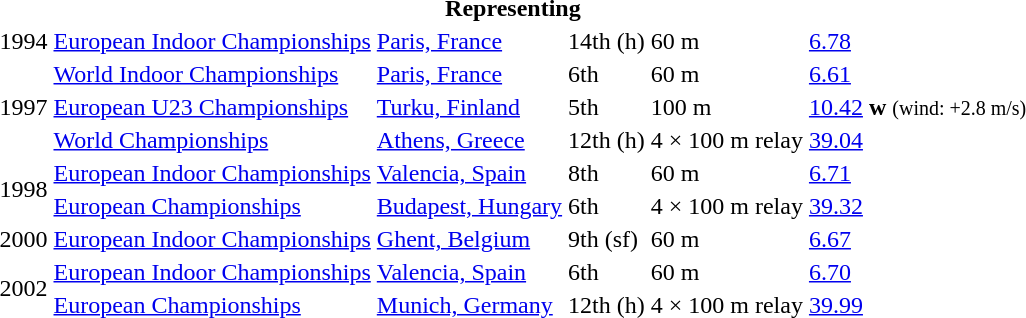<table>
<tr>
<th colspan="6">Representing </th>
</tr>
<tr>
<td>1994</td>
<td><a href='#'>European Indoor Championships</a></td>
<td><a href='#'>Paris, France</a></td>
<td>14th (h)</td>
<td>60 m</td>
<td><a href='#'>6.78</a></td>
</tr>
<tr>
<td rowspan=3>1997</td>
<td><a href='#'>World Indoor Championships</a></td>
<td><a href='#'>Paris, France</a></td>
<td>6th</td>
<td>60 m</td>
<td><a href='#'>6.61</a></td>
</tr>
<tr>
<td><a href='#'>European U23 Championships</a></td>
<td><a href='#'>Turku, Finland</a></td>
<td>5th</td>
<td>100 m</td>
<td><a href='#'>10.42</a> <strong>w</strong> <small>(wind: +2.8 m/s)</small></td>
</tr>
<tr>
<td><a href='#'>World Championships</a></td>
<td><a href='#'>Athens, Greece</a></td>
<td>12th (h)</td>
<td>4 × 100 m relay</td>
<td><a href='#'>39.04</a></td>
</tr>
<tr>
<td rowspan=2>1998</td>
<td><a href='#'>European Indoor Championships</a></td>
<td><a href='#'>Valencia, Spain</a></td>
<td>8th</td>
<td>60 m</td>
<td><a href='#'>6.71</a></td>
</tr>
<tr>
<td><a href='#'>European Championships</a></td>
<td><a href='#'>Budapest, Hungary</a></td>
<td>6th</td>
<td>4 × 100 m relay</td>
<td><a href='#'>39.32</a></td>
</tr>
<tr>
<td>2000</td>
<td><a href='#'>European Indoor Championships</a></td>
<td><a href='#'>Ghent, Belgium</a></td>
<td>9th (sf)</td>
<td>60 m</td>
<td><a href='#'>6.67</a></td>
</tr>
<tr>
<td rowspan=2>2002</td>
<td><a href='#'>European Indoor Championships</a></td>
<td><a href='#'>Valencia, Spain</a></td>
<td>6th</td>
<td>60 m</td>
<td><a href='#'>6.70</a></td>
</tr>
<tr>
<td><a href='#'>European Championships</a></td>
<td><a href='#'>Munich, Germany</a></td>
<td>12th (h)</td>
<td>4 × 100 m relay</td>
<td><a href='#'>39.99</a></td>
</tr>
</table>
